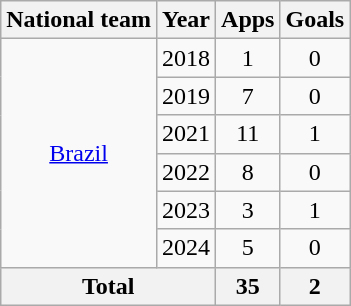<table class="wikitable" style="text-align: center;">
<tr>
<th>National team</th>
<th>Year</th>
<th>Apps</th>
<th>Goals</th>
</tr>
<tr>
<td rowspan="6"><a href='#'>Brazil</a></td>
<td>2018</td>
<td>1</td>
<td>0</td>
</tr>
<tr>
<td>2019</td>
<td>7</td>
<td>0</td>
</tr>
<tr>
<td>2021</td>
<td>11</td>
<td>1</td>
</tr>
<tr>
<td>2022</td>
<td>8</td>
<td>0</td>
</tr>
<tr>
<td>2023</td>
<td>3</td>
<td>1</td>
</tr>
<tr>
<td>2024</td>
<td>5</td>
<td>0</td>
</tr>
<tr>
<th colspan="2">Total</th>
<th>35</th>
<th>2</th>
</tr>
</table>
